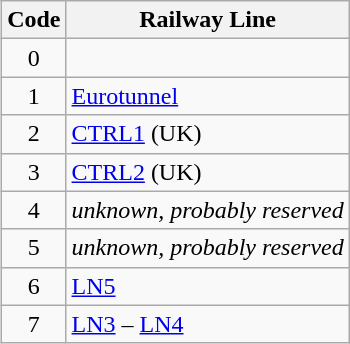<table class="wikitable" style="float:right">
<tr>
<th align="center">Code</th>
<th align="left">Railway Line</th>
</tr>
<tr>
<td align="center">0</td>
<td></td>
</tr>
<tr>
<td align="center">1</td>
<td><a href='#'>Eurotunnel</a></td>
</tr>
<tr>
<td align="center">2</td>
<td><a href='#'>CTRL1</a> (UK)</td>
</tr>
<tr>
<td align="center">3</td>
<td><a href='#'>CTRL2</a> (UK)</td>
</tr>
<tr>
<td align="center">4</td>
<td><em>unknown, probably reserved</em></td>
</tr>
<tr>
<td align="center">5</td>
<td><em>unknown, probably reserved</em></td>
</tr>
<tr>
<td align="center">6</td>
<td><a href='#'>LN5</a></td>
</tr>
<tr>
<td align="center">7</td>
<td><a href='#'>LN3</a> – <a href='#'>LN4</a></td>
</tr>
</table>
